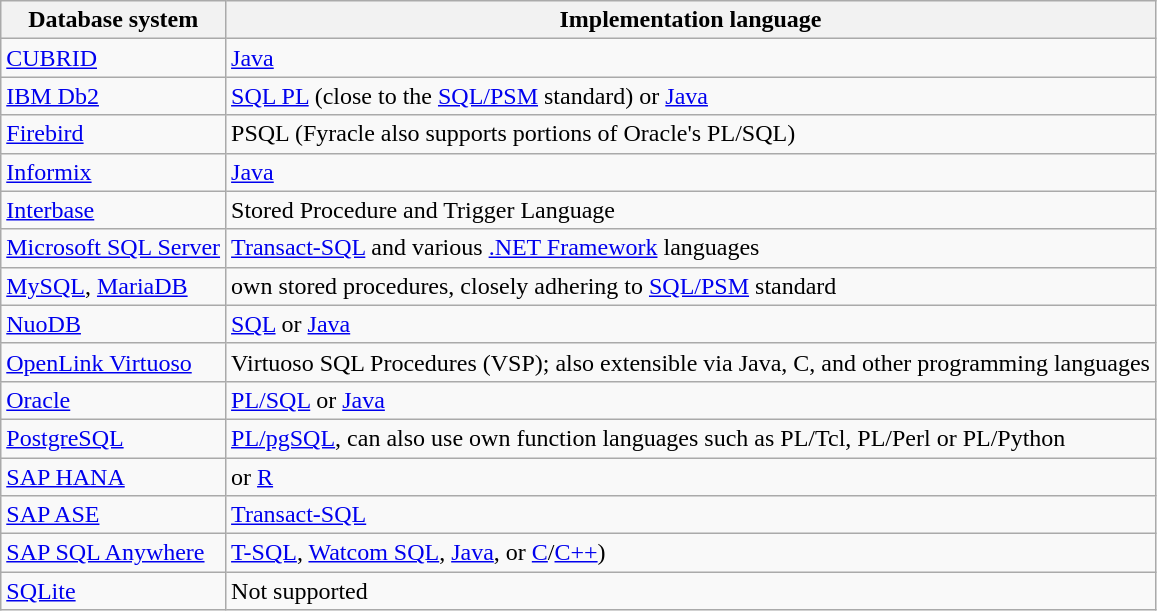<table class="wikitable sortable">
<tr>
<th>Database system</th>
<th>Implementation language</th>
</tr>
<tr>
<td><a href='#'>CUBRID</a></td>
<td><a href='#'>Java</a></td>
</tr>
<tr>
<td><a href='#'>IBM Db2</a></td>
<td><a href='#'>SQL PL</a> (close to the <a href='#'>SQL/PSM</a> standard) or <a href='#'>Java</a></td>
</tr>
<tr>
<td><a href='#'>Firebird</a></td>
<td>PSQL (Fyracle also supports portions of Oracle's PL/SQL)</td>
</tr>
<tr>
<td><a href='#'>Informix</a></td>
<td><a href='#'>Java</a></td>
</tr>
<tr>
<td><a href='#'>Interbase</a></td>
<td>Stored Procedure and Trigger Language</td>
</tr>
<tr>
<td><a href='#'>Microsoft SQL Server</a></td>
<td><a href='#'>Transact-SQL</a> and various <a href='#'>.NET Framework</a> languages</td>
</tr>
<tr>
<td><a href='#'>MySQL</a>, <a href='#'>MariaDB</a></td>
<td>own stored procedures, closely adhering to <a href='#'>SQL/PSM</a> standard</td>
</tr>
<tr>
<td><a href='#'>NuoDB</a></td>
<td><a href='#'>SQL</a> or <a href='#'>Java</a></td>
</tr>
<tr>
<td><a href='#'>OpenLink Virtuoso</a></td>
<td>Virtuoso SQL Procedures (VSP); also extensible via Java, C, and other programming languages</td>
</tr>
<tr>
<td><a href='#'>Oracle</a></td>
<td><a href='#'>PL/SQL</a> or <a href='#'>Java</a></td>
</tr>
<tr>
<td><a href='#'>PostgreSQL</a></td>
<td><a href='#'>PL/pgSQL</a>, can also use own function languages such as PL/Tcl, PL/Perl or PL/Python</td>
</tr>
<tr>
<td><a href='#'>SAP HANA</a></td>
<td> or <a href='#'>R</a></td>
</tr>
<tr>
<td><a href='#'>SAP ASE</a></td>
<td><a href='#'>Transact-SQL</a></td>
</tr>
<tr>
<td><a href='#'>SAP SQL Anywhere</a></td>
<td><a href='#'>T-SQL</a>, <a href='#'>Watcom SQL</a>, <a href='#'>Java</a>, or <a href='#'>C</a>/<a href='#'>C++</a>)</td>
</tr>
<tr>
<td><a href='#'>SQLite</a></td>
<td>Not supported</td>
</tr>
</table>
